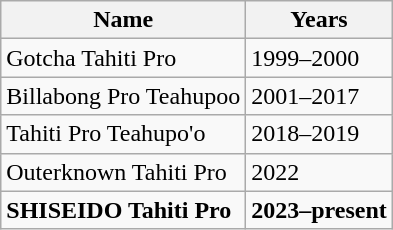<table class="wikitable">
<tr>
<th>Name</th>
<th>Years</th>
</tr>
<tr>
<td>Gotcha Tahiti Pro</td>
<td>1999–2000</td>
</tr>
<tr>
<td>Billabong Pro Teahupoo</td>
<td>2001–2017</td>
</tr>
<tr>
<td>Tahiti Pro Teahupo'o</td>
<td>2018–2019</td>
</tr>
<tr>
<td>Outerknown Tahiti Pro</td>
<td>2022</td>
</tr>
<tr>
<td><strong>SHISEIDO Tahiti Pro</strong></td>
<td><strong>2023–present</strong></td>
</tr>
</table>
